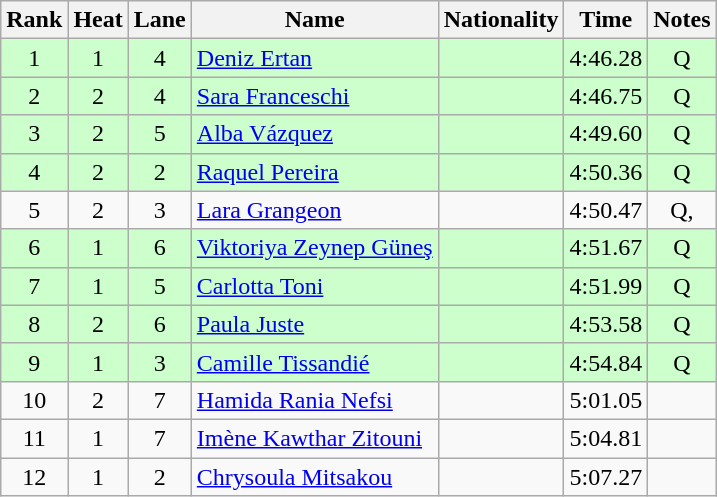<table class="wikitable sortable" style="text-align:center">
<tr>
<th>Rank</th>
<th>Heat</th>
<th>Lane</th>
<th>Name</th>
<th>Nationality</th>
<th>Time</th>
<th>Notes</th>
</tr>
<tr bgcolor=ccffcc>
<td>1</td>
<td>1</td>
<td>4</td>
<td align=left><a href='#'>Deniz Ertan</a></td>
<td align=left></td>
<td>4:46.28</td>
<td>Q</td>
</tr>
<tr bgcolor=ccffcc>
<td>2</td>
<td>2</td>
<td>4</td>
<td align=left><a href='#'>Sara Franceschi</a></td>
<td align=left></td>
<td>4:46.75</td>
<td>Q</td>
</tr>
<tr bgcolor=ccffcc>
<td>3</td>
<td>2</td>
<td>5</td>
<td align=left><a href='#'>Alba Vázquez</a></td>
<td align=left></td>
<td>4:49.60</td>
<td>Q</td>
</tr>
<tr bgcolor=ccffcc>
<td>4</td>
<td>2</td>
<td>2</td>
<td align=left><a href='#'>Raquel Pereira</a></td>
<td align=left></td>
<td>4:50.36</td>
<td>Q</td>
</tr>
<tr>
<td>5</td>
<td>2</td>
<td>3</td>
<td align=left><a href='#'>Lara Grangeon</a></td>
<td align=left></td>
<td>4:50.47</td>
<td>Q, </td>
</tr>
<tr bgcolor=ccffcc>
<td>6</td>
<td>1</td>
<td>6</td>
<td align=left><a href='#'>Viktoriya Zeynep Güneş</a></td>
<td align=left></td>
<td>4:51.67</td>
<td>Q</td>
</tr>
<tr bgcolor=ccffcc>
<td>7</td>
<td>1</td>
<td>5</td>
<td align=left><a href='#'>Carlotta Toni</a></td>
<td align=left></td>
<td>4:51.99</td>
<td>Q</td>
</tr>
<tr bgcolor=ccffcc>
<td>8</td>
<td>2</td>
<td>6</td>
<td align=left><a href='#'>Paula Juste</a></td>
<td align=left></td>
<td>4:53.58</td>
<td>Q</td>
</tr>
<tr bgcolor=ccffcc>
<td>9</td>
<td>1</td>
<td>3</td>
<td align=left><a href='#'>Camille Tissandié</a></td>
<td align=left></td>
<td>4:54.84</td>
<td>Q</td>
</tr>
<tr>
<td>10</td>
<td>2</td>
<td>7</td>
<td align=left><a href='#'>Hamida Rania Nefsi</a></td>
<td align=left></td>
<td>5:01.05</td>
<td></td>
</tr>
<tr>
<td>11</td>
<td>1</td>
<td>7</td>
<td align=left><a href='#'>Imène Kawthar Zitouni</a></td>
<td align=left></td>
<td>5:04.81</td>
<td></td>
</tr>
<tr>
<td>12</td>
<td>1</td>
<td>2</td>
<td align=left><a href='#'>Chrysoula Mitsakou</a></td>
<td align=left></td>
<td>5:07.27</td>
<td></td>
</tr>
</table>
